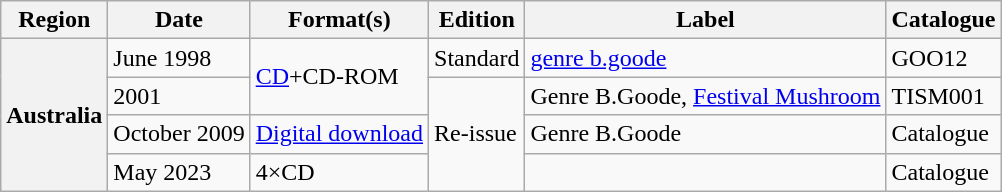<table class="wikitable plainrowheaders">
<tr>
<th scope="col">Region</th>
<th scope="col">Date</th>
<th scope="col">Format(s)</th>
<th scope="col">Edition</th>
<th scope="col">Label</th>
<th scope="col">Catalogue</th>
</tr>
<tr>
<th scope="row" rowspan="4">Australia</th>
<td>June 1998</td>
<td rowspan="2"><a href='#'>CD</a>+CD-ROM</td>
<td>Standard</td>
<td><a href='#'>genre b.goode</a></td>
<td Catalogue>GOO12</td>
</tr>
<tr>
<td>2001</td>
<td rowspan="3">Re-issue</td>
<td>Genre B.Goode, <a href='#'>Festival Mushroom</a></td>
<td Catalogue>TISM001</td>
</tr>
<tr>
<td>October 2009</td>
<td><a href='#'>Digital download</a></td>
<td Label>Genre B.Goode</td>
<td>Catalogue </td>
</tr>
<tr>
<td>May 2023</td>
<td>4×CD</td>
<td Label></td>
<td>Catalogue </td>
</tr>
</table>
